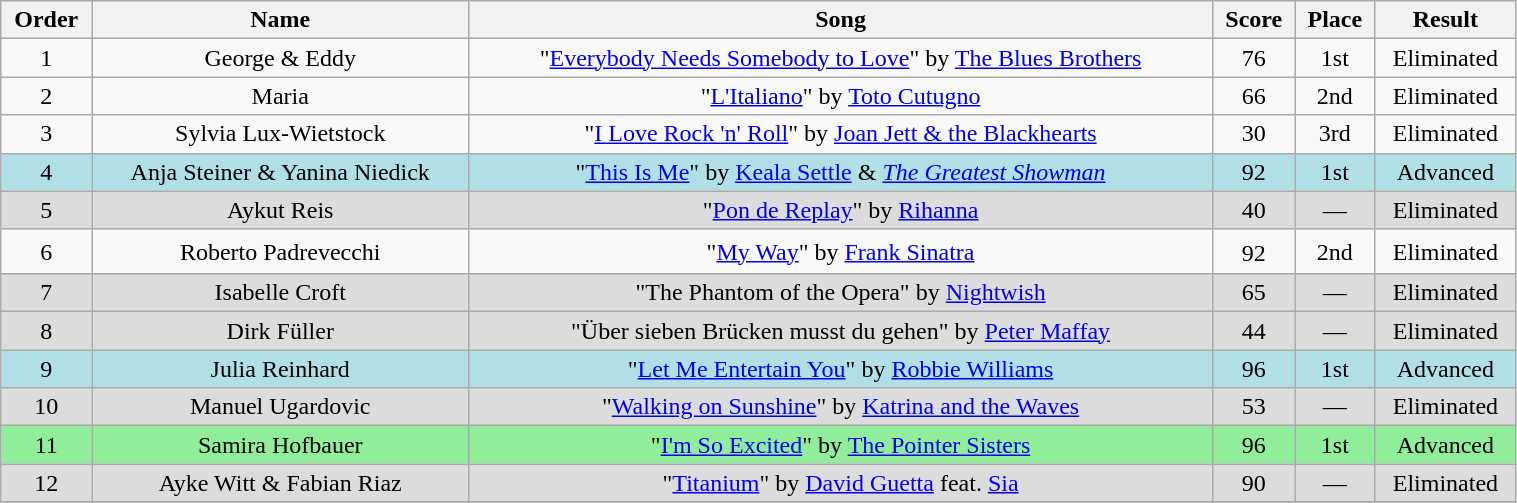<table class="wikitable sortable collapsed" style="text-align:center; width:80%;">
<tr style="text-align:Center; background:#cc;">
<th>Order</th>
<th>Name</th>
<th>Song</th>
<th>Score</th>
<th>Place</th>
<th>Result</th>
</tr>
<tr>
<td>1</td>
<td>George & Eddy</td>
<td>"<a href='#'>Everybody Needs Somebody to Love</a>" by <a href='#'>The Blues Brothers</a></td>
<td>76</td>
<td>1st</td>
<td>Eliminated</td>
</tr>
<tr>
<td>2</td>
<td>Maria</td>
<td>"<a href='#'>L'Italiano</a>" by <a href='#'>Toto Cutugno</a></td>
<td>66</td>
<td>2nd</td>
<td>Eliminated</td>
</tr>
<tr>
<td>3</td>
<td>Sylvia Lux-Wietstock</td>
<td>"<a href='#'>I Love Rock 'n' Roll</a>" by <a href='#'>Joan Jett & the Blackhearts</a></td>
<td>30</td>
<td>3rd</td>
<td>Eliminated</td>
</tr>
<tr bgcolor=B0E0E6>
<td>4</td>
<td>Anja Steiner & Yanina Niedick</td>
<td>"<a href='#'>This Is Me</a>" by <a href='#'>Keala Settle</a> & <em><a href='#'>The Greatest Showman</a></em></td>
<td>92</td>
<td>1st</td>
<td>Advanced</td>
</tr>
<tr bgcolor=DCDCDC>
<td>5</td>
<td>Aykut Reis</td>
<td>"<a href='#'>Pon de Replay</a>" by <a href='#'>Rihanna</a></td>
<td>40</td>
<td>—</td>
<td>Eliminated</td>
</tr>
<tr>
<td>6</td>
<td>Roberto Padrevecchi</td>
<td>"<a href='#'>My Way</a>" by <a href='#'>Frank Sinatra</a></td>
<td>92<sup></sup></td>
<td>2nd</td>
<td>Eliminated</td>
</tr>
<tr bgcolor=DCDCDC>
<td>7</td>
<td>Isabelle Croft</td>
<td>"The Phantom of the Opera" by <a href='#'>Nightwish</a></td>
<td>65</td>
<td>—</td>
<td>Eliminated</td>
</tr>
<tr bgcolor=DCDCDC>
<td>8</td>
<td>Dirk Füller</td>
<td>"Über sieben Brücken musst du gehen" by <a href='#'>Peter Maffay</a></td>
<td>44</td>
<td>—</td>
<td>Eliminated</td>
</tr>
<tr bgcolor=B0E0E6>
<td>9</td>
<td>Julia Reinhard</td>
<td>"<a href='#'>Let Me Entertain You</a>" by <a href='#'>Robbie Williams</a></td>
<td>96</td>
<td>1st</td>
<td>Advanced</td>
</tr>
<tr bgcolor=DCDCDC>
<td>10</td>
<td>Manuel Ugardovic</td>
<td>"<a href='#'>Walking on Sunshine</a>" by <a href='#'>Katrina and the Waves</a></td>
<td>53</td>
<td>—</td>
<td>Eliminated</td>
</tr>
<tr bgcolor=90EE9B>
<td>11</td>
<td>Samira Hofbauer</td>
<td>"<a href='#'>I'm So Excited</a>" by <a href='#'>The Pointer Sisters</a></td>
<td>96</td>
<td>1st</td>
<td>Advanced</td>
</tr>
<tr bgcolor=DCDCDC>
<td>12</td>
<td>Ayke Witt & Fabian Riaz</td>
<td>"<a href='#'>Titanium</a>" by <a href='#'>David Guetta</a> feat. <a href='#'>Sia</a></td>
<td>90</td>
<td>—</td>
<td>Eliminated</td>
</tr>
<tr>
</tr>
</table>
